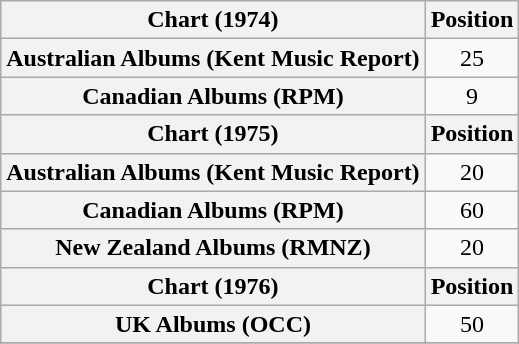<table class="wikitable sortable plainrowheaders" style="text-align:center">
<tr>
<th scope="col">Chart (1974)</th>
<th scope="col">Position</th>
</tr>
<tr>
<th scope="row">Australian Albums (Kent Music Report)</th>
<td>25</td>
</tr>
<tr>
<th scope="row">Canadian Albums (RPM)</th>
<td>9</td>
</tr>
<tr>
<th scope="col">Chart (1975)</th>
<th scope="col">Position</th>
</tr>
<tr>
<th scope="row">Australian Albums (Kent Music Report)</th>
<td>20</td>
</tr>
<tr>
<th scope="row">Canadian Albums (RPM)</th>
<td>60</td>
</tr>
<tr>
<th scope="row">New Zealand Albums (RMNZ)</th>
<td>20</td>
</tr>
<tr>
<th scope="col">Chart (1976)</th>
<th scope="col">Position</th>
</tr>
<tr>
<th scope="row">UK Albums (OCC)</th>
<td>50</td>
</tr>
<tr>
</tr>
</table>
